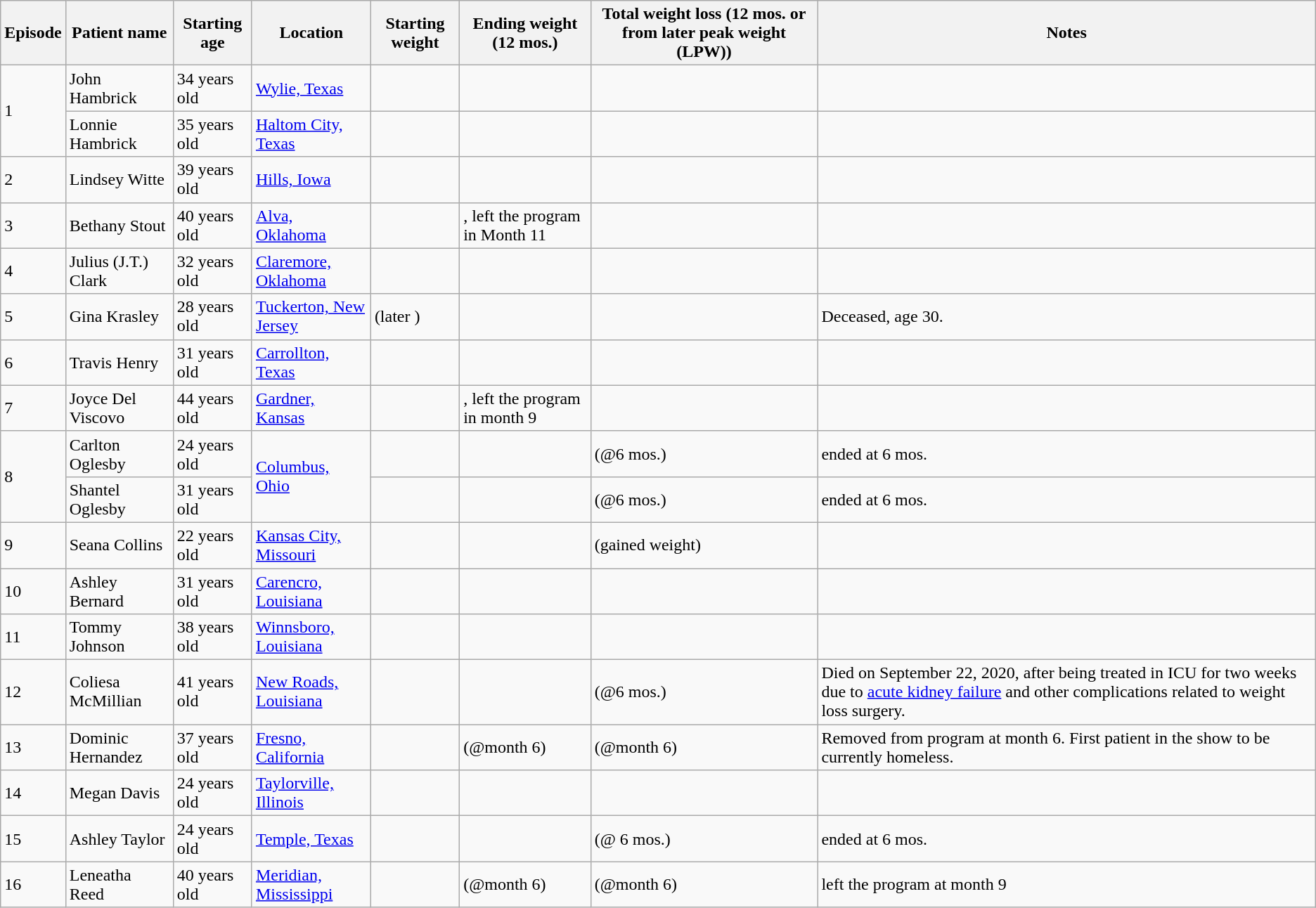<table class="wikitable sortable ">
<tr>
<th>Episode</th>
<th>Patient name</th>
<th>Starting age</th>
<th>Location</th>
<th>Starting weight</th>
<th>Ending weight (12 mos.)</th>
<th>Total weight loss (12 mos. or from later peak weight (LPW))</th>
<th>Notes</th>
</tr>
<tr>
<td rowspan="2">1</td>
<td>John Hambrick</td>
<td>34 years old</td>
<td><a href='#'>Wylie, Texas</a></td>
<td></td>
<td></td>
<td></td>
<td></td>
</tr>
<tr>
<td>Lonnie Hambrick</td>
<td>35 years old</td>
<td><a href='#'>Haltom City, Texas</a></td>
<td></td>
<td></td>
<td></td>
<td></td>
</tr>
<tr>
<td>2</td>
<td>Lindsey Witte</td>
<td>39 years old</td>
<td><a href='#'>Hills, Iowa</a></td>
<td></td>
<td></td>
<td></td>
<td></td>
</tr>
<tr>
<td>3</td>
<td>Bethany Stout</td>
<td>40 years old</td>
<td><a href='#'>Alva, Oklahoma</a></td>
<td></td>
<td>, left the program in Month 11</td>
<td></td>
<td></td>
</tr>
<tr>
<td>4</td>
<td>Julius (J.T.) Clark</td>
<td>32 years old</td>
<td><a href='#'>Claremore, Oklahoma</a></td>
<td></td>
<td></td>
<td></td>
<td></td>
</tr>
<tr>
<td>5</td>
<td>Gina Krasley</td>
<td>28 years old</td>
<td><a href='#'>Tuckerton, New Jersey</a></td>
<td>(later )</td>
<td></td>
<td></td>
<td>Deceased, age 30.</td>
</tr>
<tr>
<td>6</td>
<td>Travis Henry</td>
<td>31 years old</td>
<td><a href='#'>Carrollton, Texas</a></td>
<td></td>
<td></td>
<td></td>
<td></td>
</tr>
<tr>
<td>7</td>
<td>Joyce Del Viscovo</td>
<td>44 years old</td>
<td><a href='#'>Gardner, Kansas</a></td>
<td></td>
<td>, left the program in month 9</td>
<td></td>
<td></td>
</tr>
<tr>
<td rowspan="2">8</td>
<td>Carlton Oglesby</td>
<td>24 years old</td>
<td rowspan="2"><a href='#'>Columbus, Ohio</a></td>
<td></td>
<td></td>
<td> (@6 mos.)</td>
<td>ended at 6 mos.</td>
</tr>
<tr>
<td>Shantel Oglesby</td>
<td>31 years old</td>
<td></td>
<td></td>
<td> (@6 mos.)</td>
<td>ended at 6 mos.</td>
</tr>
<tr>
<td>9</td>
<td>Seana Collins</td>
<td>22 years old</td>
<td><a href='#'>Kansas City, Missouri</a></td>
<td></td>
<td></td>
<td>  (gained weight)</td>
<td></td>
</tr>
<tr>
<td>10</td>
<td>Ashley Bernard</td>
<td>31 years old</td>
<td><a href='#'>Carencro, Louisiana</a></td>
<td></td>
<td></td>
<td></td>
<td></td>
</tr>
<tr>
<td>11</td>
<td>Tommy Johnson</td>
<td>38 years old</td>
<td><a href='#'>Winnsboro, Louisiana</a></td>
<td></td>
<td></td>
<td></td>
<td></td>
</tr>
<tr>
<td>12</td>
<td>Coliesa McMillian</td>
<td>41 years old</td>
<td><a href='#'>New Roads, Louisiana</a></td>
<td></td>
<td></td>
<td> (@6 mos.)</td>
<td>Died on September 22, 2020, after being treated in ICU for two weeks due to <a href='#'>acute kidney failure</a> and other complications related to weight loss surgery.</td>
</tr>
<tr>
<td>13</td>
<td>Dominic Hernandez</td>
<td>37 years old</td>
<td><a href='#'>Fresno, California</a></td>
<td></td>
<td> (@month 6)</td>
<td> (@month 6)</td>
<td>Removed from program at month 6. First patient in the show to be currently homeless.</td>
</tr>
<tr>
<td>14</td>
<td>Megan Davis</td>
<td>24 years old</td>
<td><a href='#'>Taylorville, Illinois</a></td>
<td></td>
<td></td>
<td></td>
<td></td>
</tr>
<tr>
<td>15</td>
<td>Ashley Taylor</td>
<td>24 years old</td>
<td><a href='#'>Temple, Texas</a></td>
<td></td>
<td></td>
<td> (@ 6 mos.)</td>
<td>ended at 6 mos.</td>
</tr>
<tr>
<td>16</td>
<td>Leneatha Reed</td>
<td>40 years old</td>
<td><a href='#'>Meridian, Mississippi</a></td>
<td></td>
<td> (@month 6)</td>
<td> (@month 6)</td>
<td>left the program at month 9</td>
</tr>
</table>
